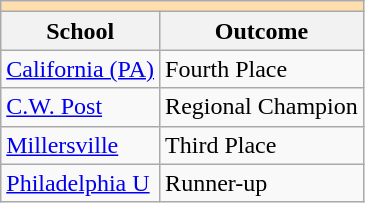<table class="wikitable" style="float:left; margin-right:1em;">
<tr>
<th colspan="3" style="background:#ffdead;"></th>
</tr>
<tr>
<th>School</th>
<th>Outcome</th>
</tr>
<tr>
<td><a href='#'>California (PA)</a></td>
<td>Fourth Place</td>
</tr>
<tr>
<td><a href='#'>C.W. Post</a></td>
<td>Regional Champion</td>
</tr>
<tr>
<td><a href='#'>Millersville</a></td>
<td>Third Place</td>
</tr>
<tr>
<td><a href='#'>Philadelphia U</a></td>
<td>Runner-up</td>
</tr>
</table>
